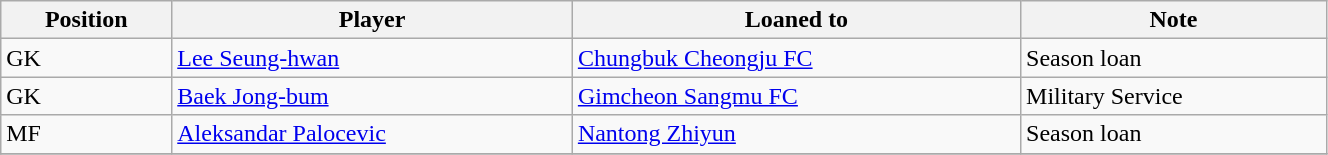<table class="wikitable sortable" style="width:70%; text-align:center; font-size:100%; text-align:left;">
<tr>
<th>Position</th>
<th>Player</th>
<th>Loaned to</th>
<th>Note</th>
</tr>
<tr>
<td>GK</td>
<td> <a href='#'>Lee Seung-hwan</a></td>
<td> <a href='#'>Chungbuk Cheongju FC</a></td>
<td>Season loan</td>
</tr>
<tr>
<td>GK</td>
<td> <a href='#'>Baek Jong-bum</a></td>
<td> <a href='#'>Gimcheon Sangmu FC</a></td>
<td>Military Service</td>
</tr>
<tr>
<td>MF</td>
<td> <a href='#'>Aleksandar Palocevic</a></td>
<td> <a href='#'>Nantong Zhiyun</a></td>
<td>Season loan</td>
</tr>
<tr>
</tr>
</table>
